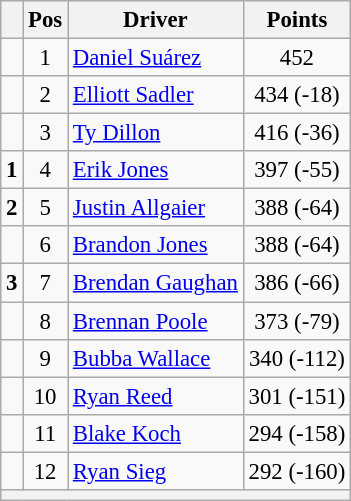<table class="wikitable" style="font-size: 95%;">
<tr>
<th></th>
<th>Pos</th>
<th>Driver</th>
<th>Points</th>
</tr>
<tr>
<td align="left"></td>
<td style="text-align:center;">1</td>
<td><a href='#'>Daniel Suárez</a></td>
<td style="text-align:center;">452</td>
</tr>
<tr>
<td align="left"></td>
<td style="text-align:center;">2</td>
<td><a href='#'>Elliott Sadler</a></td>
<td style="text-align:center;">434 (-18)</td>
</tr>
<tr>
<td align="left"></td>
<td style="text-align:center;">3</td>
<td><a href='#'>Ty Dillon</a></td>
<td style="text-align:center;">416 (-36)</td>
</tr>
<tr>
<td align="left"> <strong>1</strong></td>
<td style="text-align:center;">4</td>
<td><a href='#'>Erik Jones</a></td>
<td style="text-align:center;">397 (-55)</td>
</tr>
<tr>
<td align="left"> <strong>2</strong></td>
<td style="text-align:center;">5</td>
<td><a href='#'>Justin Allgaier</a></td>
<td style="text-align:center;">388 (-64)</td>
</tr>
<tr>
<td align="left"></td>
<td style="text-align:center;">6</td>
<td><a href='#'>Brandon Jones</a></td>
<td style="text-align:center;">388 (-64)</td>
</tr>
<tr>
<td align="left"> <strong>3</strong></td>
<td style="text-align:center;">7</td>
<td><a href='#'>Brendan Gaughan</a></td>
<td style="text-align:center;">386 (-66)</td>
</tr>
<tr>
<td align="left"></td>
<td style="text-align:center;">8</td>
<td><a href='#'>Brennan Poole</a></td>
<td style="text-align:center;">373 (-79)</td>
</tr>
<tr>
<td align="left"></td>
<td style="text-align:center;">9</td>
<td><a href='#'>Bubba Wallace</a></td>
<td style="text-align:center;">340 (-112)</td>
</tr>
<tr>
<td align="left"></td>
<td style="text-align:center;">10</td>
<td><a href='#'>Ryan Reed</a></td>
<td style="text-align:center;">301 (-151)</td>
</tr>
<tr>
<td align="left"></td>
<td style="text-align:center;">11</td>
<td><a href='#'>Blake Koch</a></td>
<td style="text-align:center;">294 (-158)</td>
</tr>
<tr>
<td align="left"></td>
<td style="text-align:center;">12</td>
<td><a href='#'>Ryan Sieg</a></td>
<td style="text-align:center;">292 (-160)</td>
</tr>
<tr class="sortbottom">
<th colspan="4"></th>
</tr>
</table>
